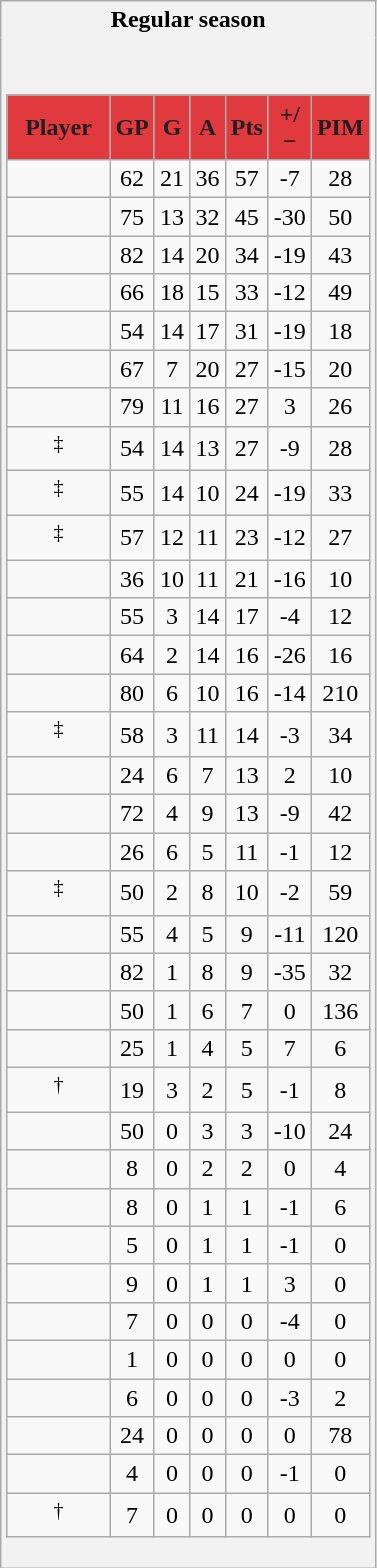<table class="wikitable">
<tr>
<th style="border: 0;">Regular season</th>
</tr>
<tr>
<td style="background: #f2f2f2; border: 0; text-align: center;"><br><table class="wikitable sortable" style="width:100%;">
<tr align=center>
<th style="background:#e13a3e; color:#231f20; width:40%;">Player</th>
<th style="background:#e13a3e; color:#231f20; width:10%;">GP</th>
<th style="background:#e13a3e; color:#231f20; width:10%;">G</th>
<th style="background:#e13a3e; color:#231f20; width:10%;">A</th>
<th style="background:#e13a3e; color:#231f20; width:10%;">Pts</th>
<th style="background:#e13a3e; color:#231f20; width:10%;">+/−</th>
<th style="background:#e13a3e; color:#231f20; width:10%;">PIM</th>
</tr>
<tr align=center>
<td></td>
<td>62</td>
<td>21</td>
<td>36</td>
<td>57</td>
<td>-7</td>
<td>28</td>
</tr>
<tr align=center>
<td></td>
<td>75</td>
<td>13</td>
<td>32</td>
<td>45</td>
<td>-30</td>
<td>50</td>
</tr>
<tr align=center>
<td></td>
<td>82</td>
<td>14</td>
<td>20</td>
<td>34</td>
<td>-19</td>
<td>43</td>
</tr>
<tr align=center>
<td></td>
<td>66</td>
<td>18</td>
<td>15</td>
<td>33</td>
<td>-12</td>
<td>49</td>
</tr>
<tr align=center>
<td></td>
<td>54</td>
<td>14</td>
<td>17</td>
<td>31</td>
<td>-19</td>
<td>18</td>
</tr>
<tr align=center>
<td></td>
<td>67</td>
<td>7</td>
<td>20</td>
<td>27</td>
<td>-15</td>
<td>20</td>
</tr>
<tr align=center>
<td></td>
<td>79</td>
<td>11</td>
<td>16</td>
<td>27</td>
<td>3</td>
<td>26</td>
</tr>
<tr align=center>
<td><sup>‡</sup></td>
<td>54</td>
<td>14</td>
<td>13</td>
<td>27</td>
<td>-9</td>
<td>28</td>
</tr>
<tr align=center>
<td><sup>‡</sup></td>
<td>55</td>
<td>14</td>
<td>10</td>
<td>24</td>
<td>-19</td>
<td>33</td>
</tr>
<tr align=center>
<td><sup>‡</sup></td>
<td>57</td>
<td>12</td>
<td>11</td>
<td>23</td>
<td>-12</td>
<td>27</td>
</tr>
<tr align=center>
<td></td>
<td>36</td>
<td>10</td>
<td>11</td>
<td>21</td>
<td>-16</td>
<td>10</td>
</tr>
<tr align=center>
<td></td>
<td>55</td>
<td>3</td>
<td>14</td>
<td>17</td>
<td>-4</td>
<td>12</td>
</tr>
<tr |- align=center>
<td></td>
<td>64</td>
<td>2</td>
<td>14</td>
<td>16</td>
<td>-26</td>
<td>16</td>
</tr>
<tr align=center>
<td></td>
<td>80</td>
<td>6</td>
<td>10</td>
<td>16</td>
<td>-14</td>
<td>210</td>
</tr>
<tr align=center>
<td><sup>‡</sup></td>
<td>58</td>
<td>3</td>
<td>11</td>
<td>14</td>
<td>-3</td>
<td>34</td>
</tr>
<tr align=center>
<td></td>
<td>24</td>
<td>6</td>
<td>7</td>
<td>13</td>
<td>2</td>
<td>10</td>
</tr>
<tr align=center>
<td></td>
<td>72</td>
<td>4</td>
<td>9</td>
<td>13</td>
<td>-9</td>
<td>42</td>
</tr>
<tr align=center>
<td></td>
<td>26</td>
<td>6</td>
<td>5</td>
<td>11</td>
<td>-1</td>
<td>12</td>
</tr>
<tr align=center>
<td><sup>‡</sup></td>
<td>50</td>
<td>2</td>
<td>8</td>
<td>10</td>
<td>-2</td>
<td>59</td>
</tr>
<tr align=center>
<td></td>
<td>55</td>
<td>4</td>
<td>5</td>
<td>9</td>
<td>-11</td>
<td>120</td>
</tr>
<tr align=center>
<td></td>
<td>82</td>
<td>1</td>
<td>8</td>
<td>9</td>
<td>-35</td>
<td>32</td>
</tr>
<tr align=center>
<td></td>
<td>50</td>
<td>1</td>
<td>6</td>
<td>7</td>
<td>0</td>
<td>136</td>
</tr>
<tr align=center>
<td></td>
<td>25</td>
<td>1</td>
<td>4</td>
<td>5</td>
<td>7</td>
<td>6</td>
</tr>
<tr align=center>
<td><sup>†</sup></td>
<td>19</td>
<td>3</td>
<td>2</td>
<td>5</td>
<td>-1</td>
<td>8</td>
</tr>
<tr align=center>
<td></td>
<td>50</td>
<td>0</td>
<td>3</td>
<td>3</td>
<td>-10</td>
<td>24</td>
</tr>
<tr align=center>
<td></td>
<td>8</td>
<td>0</td>
<td>2</td>
<td>2</td>
<td>0</td>
<td>4</td>
</tr>
<tr align=center>
<td></td>
<td>8</td>
<td>0</td>
<td>1</td>
<td>1</td>
<td>-1</td>
<td>6</td>
</tr>
<tr align=center>
<td></td>
<td>5</td>
<td>0</td>
<td>1</td>
<td>1</td>
<td>-1</td>
<td>0</td>
</tr>
<tr align=center>
<td></td>
<td>9</td>
<td>0</td>
<td>1</td>
<td>1</td>
<td>3</td>
<td>0</td>
</tr>
<tr align=center>
<td></td>
<td>7</td>
<td>0</td>
<td>0</td>
<td>0</td>
<td>-4</td>
<td>0</td>
</tr>
<tr align=center>
<td></td>
<td>1</td>
<td>0</td>
<td>0</td>
<td>0</td>
<td>0</td>
<td>0</td>
</tr>
<tr align=center>
<td></td>
<td>6</td>
<td>0</td>
<td>0</td>
<td>0</td>
<td>-3</td>
<td>2</td>
</tr>
<tr align=center>
<td></td>
<td>24</td>
<td>0</td>
<td>0</td>
<td>0</td>
<td>0</td>
<td>78</td>
</tr>
<tr align=center>
<td></td>
<td>4</td>
<td>0</td>
<td>0</td>
<td>0</td>
<td>-1</td>
<td>0</td>
</tr>
<tr align=center>
<td><sup>†</sup></td>
<td>7</td>
<td>0</td>
<td>0</td>
<td>0</td>
<td>0</td>
<td>0</td>
</tr>
</table>
</td>
</tr>
</table>
